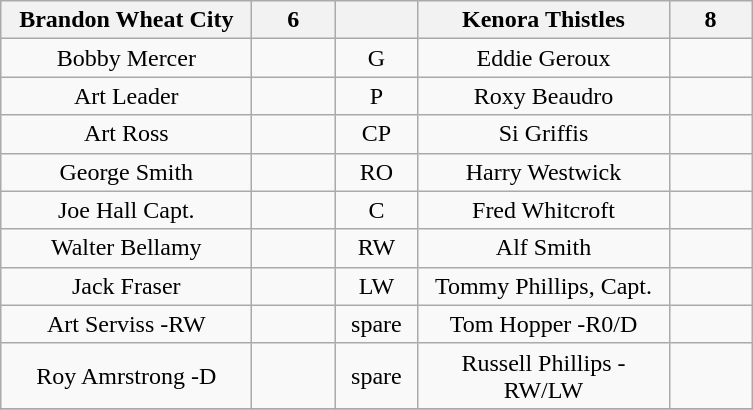<table class="wikitable" style="text-align:center;">
<tr>
<th style="width:10em">Brandon Wheat City</th>
<th style="width:3em">6</th>
<th style="width:3em"></th>
<th style="width:10em">Kenora Thistles</th>
<th style="width:3em">8</th>
</tr>
<tr>
<td>Bobby Mercer</td>
<td></td>
<td>G</td>
<td>Eddie Geroux</td>
<td></td>
</tr>
<tr>
<td>Art Leader</td>
<td></td>
<td>P</td>
<td>Roxy Beaudro</td>
<td></td>
</tr>
<tr>
<td>Art Ross</td>
<td></td>
<td>CP</td>
<td>Si Griffis</td>
<td></td>
</tr>
<tr>
<td>George Smith</td>
<td></td>
<td>RO</td>
<td>Harry Westwick</td>
<td></td>
</tr>
<tr>
<td>Joe Hall Capt.</td>
<td></td>
<td>C</td>
<td>Fred Whitcroft</td>
<td></td>
</tr>
<tr>
<td>Walter Bellamy</td>
<td></td>
<td>RW</td>
<td>Alf Smith</td>
<td></td>
</tr>
<tr>
<td>Jack Fraser</td>
<td></td>
<td>LW</td>
<td>Tommy Phillips, Capt.</td>
<td></td>
</tr>
<tr>
<td>Art Serviss -RW</td>
<td></td>
<td>spare</td>
<td>Tom Hopper -R0/D</td>
<td></td>
</tr>
<tr>
<td>Roy Amrstrong -D</td>
<td></td>
<td>spare</td>
<td>Russell Phillips -RW/LW</td>
<td></td>
</tr>
<tr>
</tr>
</table>
